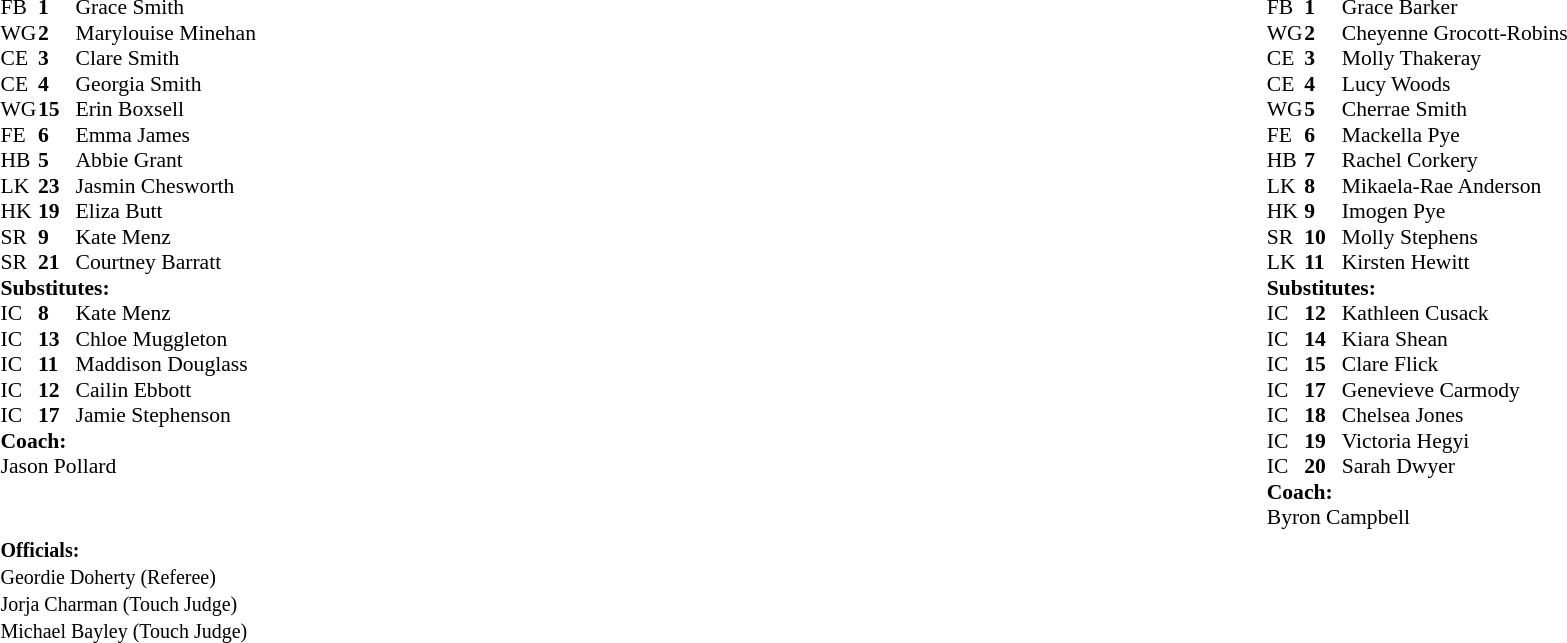<table class="mw-collapsible mw-collapsed" width="100%">
<tr>
<td valign="top" width="50%"><br><table cellspacing="0" cellpadding="0" style="font-size: 90%">
<tr>
<th width="25"></th>
<th width="25"></th>
</tr>
<tr>
<td>FB</td>
<td><strong>1</strong></td>
<td>Grace Smith</td>
</tr>
<tr>
<td>WG</td>
<td><strong>2</strong></td>
<td>Marylouise Minehan</td>
</tr>
<tr>
<td>CE</td>
<td><strong>3</strong></td>
<td>Clare Smith</td>
</tr>
<tr>
<td>CE</td>
<td><strong>4</strong></td>
<td>Georgia Smith</td>
</tr>
<tr>
<td>WG</td>
<td><strong>15</strong></td>
<td>Erin Boxsell</td>
</tr>
<tr>
<td>FE</td>
<td><strong>6</strong></td>
<td>Emma James</td>
</tr>
<tr>
<td>HB</td>
<td><strong>5</strong></td>
<td>Abbie Grant</td>
</tr>
<tr>
<td>LK</td>
<td><strong>23</strong></td>
<td>Jasmin Chesworth</td>
</tr>
<tr>
<td>HK</td>
<td><strong>19</strong></td>
<td>Eliza Butt</td>
</tr>
<tr>
<td>SR</td>
<td><strong>9</strong></td>
<td>Kate Menz</td>
</tr>
<tr>
<td>SR</td>
<td><strong>21</strong></td>
<td>Courtney Barratt</td>
</tr>
<tr>
<td colspan="3"><strong>Substitutes:</strong></td>
</tr>
<tr>
<td>IC</td>
<td><strong>8</strong></td>
<td>Kate Menz</td>
</tr>
<tr>
<td>IC</td>
<td><strong>13</strong></td>
<td>Chloe Muggleton</td>
</tr>
<tr>
<td>IC</td>
<td><strong>11</strong></td>
<td>Maddison Douglass</td>
</tr>
<tr>
<td>IC</td>
<td><strong>12</strong></td>
<td>Cailin Ebbott</td>
</tr>
<tr>
<td>IC</td>
<td><strong>17</strong></td>
<td>Jamie Stephenson</td>
</tr>
<tr>
<td colspan="3"><strong>Coach:</strong></td>
</tr>
<tr>
<td colspan="4">Jason Pollard</td>
</tr>
</table>
</td>
<td valign="top" width="50%"><br><table cellspacing="0" cellpadding="0" align="center" style="font-size: 90%">
<tr>
<th width="25"></th>
<th width="25"></th>
</tr>
<tr>
<td>FB</td>
<td><strong>1</strong></td>
<td>Grace Barker</td>
</tr>
<tr>
<td>WG</td>
<td><strong>2</strong></td>
<td>Cheyenne Grocott-Robins</td>
</tr>
<tr>
<td>CE</td>
<td><strong>3</strong></td>
<td>Molly Thakeray</td>
</tr>
<tr>
<td>CE</td>
<td><strong>4</strong></td>
<td>Lucy Woods</td>
</tr>
<tr>
<td>WG</td>
<td><strong>5</strong></td>
<td>Cherrae Smith</td>
</tr>
<tr>
<td>FE</td>
<td><strong>6</strong></td>
<td>Mackella Pye</td>
</tr>
<tr>
<td>HB</td>
<td><strong>7</strong></td>
<td>Rachel Corkery</td>
</tr>
<tr>
<td>LK</td>
<td><strong>8</strong></td>
<td>Mikaela-Rae Anderson</td>
</tr>
<tr>
<td>HK</td>
<td><strong>9</strong></td>
<td>Imogen Pye</td>
</tr>
<tr>
<td>SR</td>
<td><strong>10</strong></td>
<td>Molly Stephens</td>
</tr>
<tr>
<td>LK</td>
<td><strong>11</strong></td>
<td>Kirsten Hewitt</td>
</tr>
<tr>
<td colspan="3"><strong>Substitutes:</strong></td>
</tr>
<tr>
<td>IC</td>
<td><strong>12</strong></td>
<td>Kathleen Cusack</td>
</tr>
<tr>
<td>IC</td>
<td><strong>14</strong></td>
<td>Kiara Shean</td>
</tr>
<tr>
<td>IC</td>
<td><strong>15</strong></td>
<td>Clare Flick</td>
</tr>
<tr>
<td>IC</td>
<td><strong>17</strong></td>
<td>Genevieve Carmody</td>
</tr>
<tr>
<td>IC</td>
<td><strong>18</strong></td>
<td>Chelsea Jones</td>
</tr>
<tr>
<td>IC</td>
<td><strong>19</strong></td>
<td>Victoria Hegyi</td>
</tr>
<tr>
<td>IC</td>
<td><strong>20</strong></td>
<td>Sarah Dwyer</td>
</tr>
<tr>
<td colspan="3"><strong>Coach:</strong></td>
</tr>
<tr>
<td colspan="4">Byron Campbell</td>
</tr>
</table>
</td>
</tr>
<tr>
<td><strong><small>Officials:</small></strong><br><small>Geordie Doherty (Referee)</small><br><small>Jorja Charman (Touch Judge)</small><br><small>Michael Bayley (Touch Judge)</small></td>
<td></td>
</tr>
</table>
